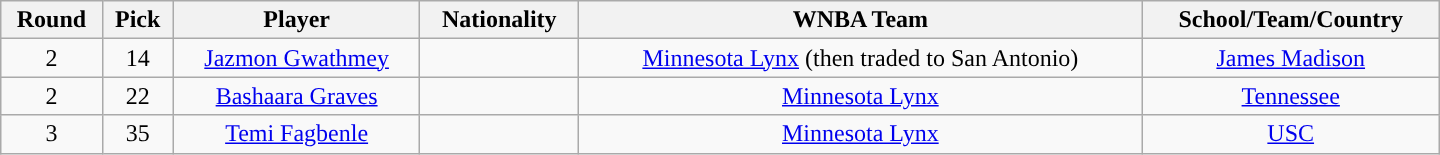<table class="wikitable" style="width:60em; text-align: center">
<tr>
<th>Round</th>
<th>Pick</th>
<th>Player</th>
<th>Nationality</th>
<th>WNBA Team</th>
<th>School/Team/Country</th>
</tr>
<tr>
<td>2</td>
<td>14</td>
<td><a href='#'>Jazmon Gwathmey</a></td>
<td></td>
<td><a href='#'>Minnesota Lynx</a> (then traded to San Antonio)</td>
<td><a href='#'>James Madison</a></td>
</tr>
<tr>
<td>2</td>
<td>22</td>
<td><a href='#'>Bashaara Graves</a></td>
<td></td>
<td><a href='#'>Minnesota Lynx</a></td>
<td><a href='#'>Tennessee</a></td>
</tr>
<tr>
<td>3</td>
<td>35</td>
<td><a href='#'>Temi Fagbenle</a></td>
<td></td>
<td><a href='#'>Minnesota Lynx</a></td>
<td><a href='#'>USC</a></td>
</tr>
</table>
